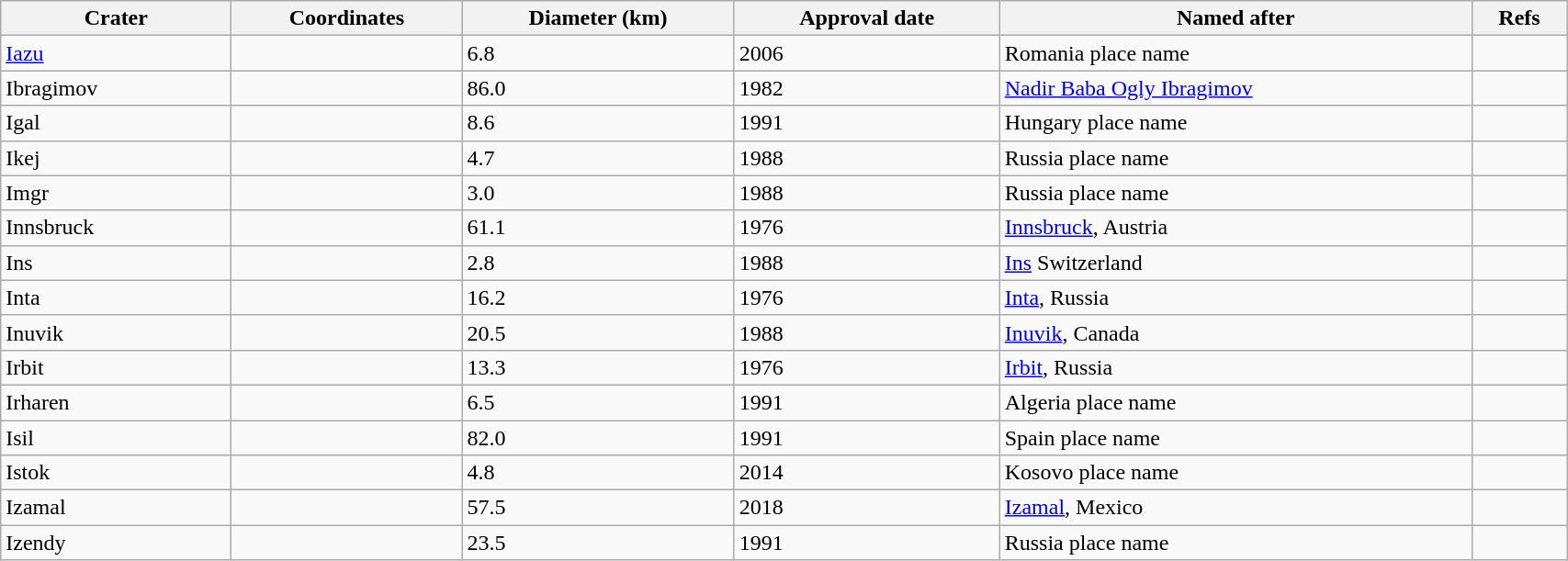<table class="wikitable" style="min-width: 90%;">
<tr>
<th style="width:10em">Crater</th>
<th style="width:10em">Coordinates</th>
<th>Diameter (km)</th>
<th>Approval date</th>
<th>Named after</th>
<th>Refs</th>
</tr>
<tr id="Iazu">
<td><a href='#'>Iazu</a></td>
<td></td>
<td>6.8</td>
<td>2006</td>
<td>Romania place name</td>
<td></td>
</tr>
<tr id="Ibragimov">
<td>Ibragimov</td>
<td></td>
<td>86.0</td>
<td>1982</td>
<td><a href='#'>Nadir Baba Ogly Ibragimov</a></td>
<td></td>
</tr>
<tr id="Igal">
<td>Igal</td>
<td></td>
<td>8.6</td>
<td>1991</td>
<td>Hungary place name</td>
<td></td>
</tr>
<tr id="Ikej">
<td>Ikej</td>
<td></td>
<td>4.7</td>
<td>1988</td>
<td>Russia place name</td>
<td></td>
</tr>
<tr id="Imgr">
<td>Imgr</td>
<td></td>
<td>3.0</td>
<td>1988</td>
<td>Russia place name</td>
<td></td>
</tr>
<tr id="Innsbruck">
<td>Innsbruck</td>
<td></td>
<td>61.1</td>
<td>1976</td>
<td><a href='#'>Innsbruck</a>, Austria</td>
<td></td>
</tr>
<tr id="Ins">
<td>Ins</td>
<td></td>
<td>2.8</td>
<td>1988</td>
<td><a href='#'>Ins</a> Switzerland</td>
<td></td>
</tr>
<tr id="Inta">
<td>Inta</td>
<td></td>
<td>16.2</td>
<td>1976</td>
<td><a href='#'>Inta</a>, Russia</td>
<td></td>
</tr>
<tr id="Inuvik">
<td>Inuvik</td>
<td></td>
<td>20.5</td>
<td>1988</td>
<td><a href='#'>Inuvik</a>, Canada</td>
<td></td>
</tr>
<tr id="Irbit">
<td>Irbit</td>
<td></td>
<td>13.3</td>
<td>1976</td>
<td><a href='#'>Irbit</a>, Russia</td>
<td></td>
</tr>
<tr id="Irharen">
<td>Irharen</td>
<td></td>
<td>6.5</td>
<td>1991</td>
<td>Algeria place name</td>
<td></td>
</tr>
<tr id="Isil">
<td>Isil</td>
<td></td>
<td>82.0</td>
<td>1991</td>
<td>Spain place name</td>
<td></td>
</tr>
<tr id="Istok">
<td>Istok</td>
<td></td>
<td>4.8</td>
<td>2014</td>
<td>Kosovo place name</td>
<td></td>
</tr>
<tr id="Izamal">
<td>Izamal</td>
<td></td>
<td>57.5</td>
<td>2018</td>
<td><a href='#'>Izamal</a>, Mexico</td>
<td></td>
</tr>
<tr id="Izendy">
<td>Izendy</td>
<td></td>
<td>23.5</td>
<td>1991</td>
<td>Russia place name</td>
<td></td>
</tr>
</table>
